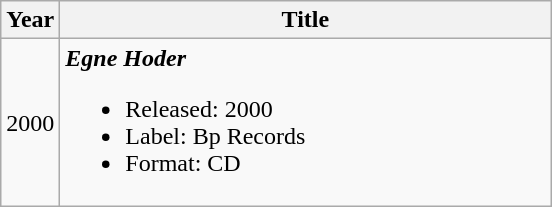<table class="wikitable">
<tr>
<th>Year</th>
<th style="width:225px;">Title</th>
</tr>
<tr>
<td>2000</td>
<td style="width:20em"><strong><em>Egne Hoder</em></strong><br><ul><li>Released: 2000</li><li>Label: Bp Records </li><li>Format: CD</li></ul></td>
</tr>
</table>
